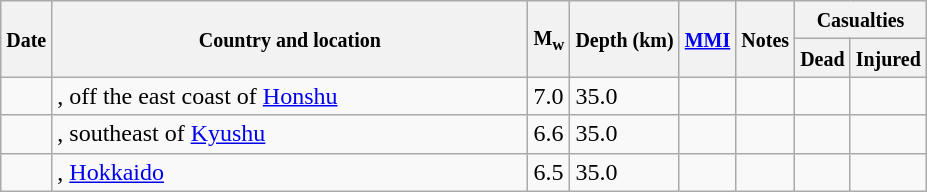<table class="wikitable sortable sort-under" style="border:1px black; margin-left:1em;">
<tr>
<th rowspan="2"><small>Date</small></th>
<th rowspan="2" style="width: 310px"><small>Country and location</small></th>
<th rowspan="2"><small>M<sub>w</sub></small></th>
<th rowspan="2"><small>Depth (km)</small></th>
<th rowspan="2"><small><a href='#'>MMI</a></small></th>
<th rowspan="2" class="unsortable"><small>Notes</small></th>
<th colspan="2"><small>Casualties</small></th>
</tr>
<tr>
<th><small>Dead</small></th>
<th><small>Injured</small></th>
</tr>
<tr>
<td></td>
<td>, off the east coast of <a href='#'>Honshu</a></td>
<td>7.0</td>
<td>35.0</td>
<td></td>
<td></td>
<td></td>
<td></td>
</tr>
<tr>
<td></td>
<td>, southeast of <a href='#'>Kyushu</a></td>
<td>6.6</td>
<td>35.0</td>
<td></td>
<td></td>
<td></td>
<td></td>
</tr>
<tr>
<td></td>
<td>, <a href='#'>Hokkaido</a></td>
<td>6.5</td>
<td>35.0</td>
<td></td>
<td></td>
<td></td>
<td></td>
</tr>
</table>
